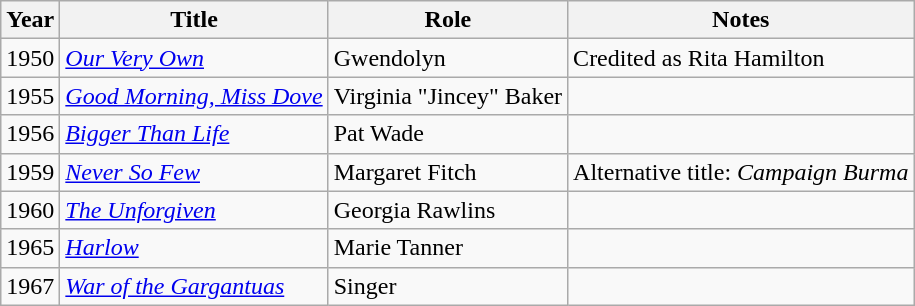<table class="wikitable sortable">
<tr>
<th>Year</th>
<th>Title</th>
<th>Role</th>
<th class="unsortable">Notes</th>
</tr>
<tr>
<td>1950</td>
<td><em><a href='#'>Our Very Own</a></em></td>
<td>Gwendolyn</td>
<td>Credited as Rita Hamilton</td>
</tr>
<tr>
<td>1955</td>
<td><em><a href='#'>Good Morning, Miss Dove</a></em></td>
<td>Virginia "Jincey" Baker</td>
<td></td>
</tr>
<tr>
<td>1956</td>
<td><em><a href='#'>Bigger Than Life</a></em></td>
<td>Pat Wade</td>
<td></td>
</tr>
<tr>
<td>1959</td>
<td><em><a href='#'>Never So Few</a></em></td>
<td>Margaret Fitch</td>
<td>Alternative title: <em>Campaign Burma</em></td>
</tr>
<tr>
<td>1960</td>
<td><em><a href='#'>The Unforgiven</a></em></td>
<td>Georgia Rawlins</td>
<td></td>
</tr>
<tr>
<td>1965</td>
<td><em><a href='#'>Harlow</a></em></td>
<td>Marie Tanner</td>
<td></td>
</tr>
<tr>
<td>1967</td>
<td><em><a href='#'>War of the Gargantuas</a></em></td>
<td>Singer</td>
<td></td>
</tr>
</table>
